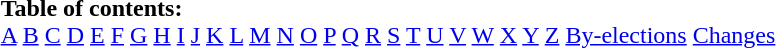<table border="0" id="toc" style="margin: 0 auto;" align=center>
<tr>
<td><strong>Table of contents:</strong><br><a href='#'>A</a> <a href='#'>B</a> <a href='#'>C</a> <a href='#'>D</a> <a href='#'>E</a> <a href='#'>F</a> <a href='#'>G</a> <a href='#'>H</a> <a href='#'>I</a> <a href='#'>J</a> <a href='#'>K</a> <a href='#'>L</a> <a href='#'>M</a> <a href='#'>N</a> <a href='#'>O</a> <a href='#'>P</a> <a href='#'>Q</a> <a href='#'>R</a> <a href='#'>S</a> <a href='#'>T</a> <a href='#'>U</a> <a href='#'>V</a> <a href='#'>W</a> <a href='#'>X</a> <a href='#'>Y</a> <a href='#'>Z</a> <a href='#'>By-elections</a> <a href='#'>Changes</a></td>
</tr>
</table>
